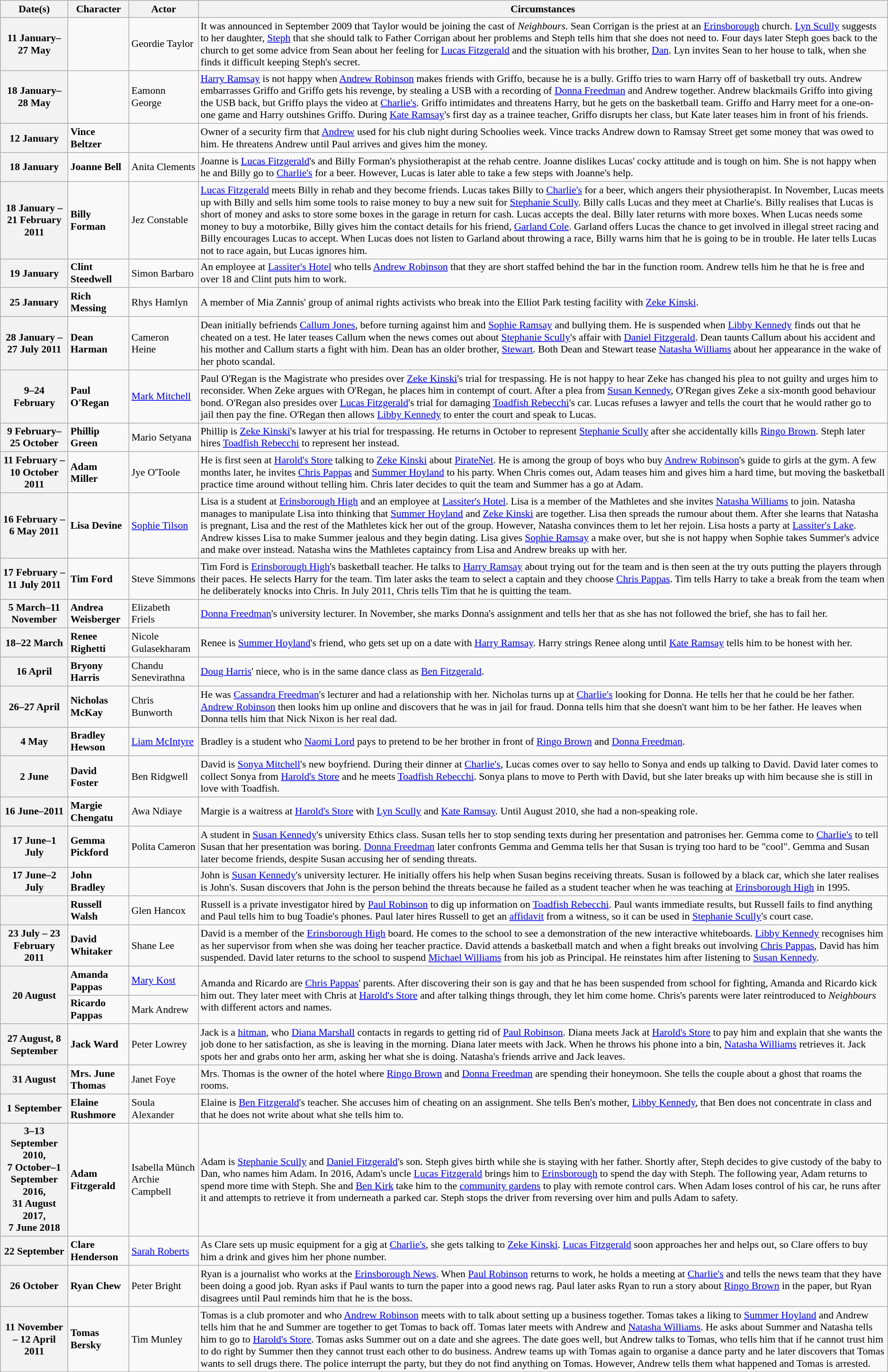<table class="wikitable plainrowheaders" style="font-size:90%">
<tr>
<th scope="col">Date(s)</th>
<th scope="col">Character</th>
<th scope="col">Actor</th>
<th scope="col">Circumstances</th>
</tr>
<tr>
<th scope="row">11 January–27 May</th>
<td></td>
<td>Geordie Taylor</td>
<td>It was announced in September 2009 that Taylor would be joining the cast of <em>Neighbours</em>. Sean Corrigan is the priest at an <a href='#'>Erinsborough</a> church. <a href='#'>Lyn Scully</a> suggests to her daughter, <a href='#'>Steph</a> that she should talk to Father Corrigan about her problems and Steph tells him that she does not need to. Four days later Steph goes back to the church to get some advice from Sean about her feeling for <a href='#'>Lucas Fitzgerald</a> and the situation with his brother, <a href='#'>Dan</a>. Lyn invites Sean to her house to talk, when she finds it difficult keeping Steph's secret.</td>
</tr>
<tr>
<th scope="row">18 January–28 May</th>
<td></td>
<td>Eamonn George</td>
<td><a href='#'>Harry Ramsay</a> is not happy when <a href='#'>Andrew Robinson</a> makes friends with Griffo, because he is a bully. Griffo tries to warn Harry off of basketball try outs. Andrew embarrasses Griffo and Griffo gets his revenge, by stealing a USB with a recording of <a href='#'>Donna Freedman</a> and Andrew together. Andrew blackmails Griffo into giving the USB back, but Griffo plays the video at <a href='#'>Charlie's</a>. Griffo intimidates and threatens Harry, but he gets on the basketball team. Griffo and Harry meet for a one-on-one game and Harry outshines Griffo. During <a href='#'>Kate Ramsay</a>'s first day as a trainee teacher, Griffo disrupts her class, but Kate later teases him in front of his friends.</td>
</tr>
<tr>
<th scope="row">12 January</th>
<td><strong>Vince Beltzer</strong></td>
<td></td>
<td>Owner of a security firm that <a href='#'>Andrew</a> used for his club night during Schoolies week. Vince tracks Andrew down to Ramsay Street get some money that was owed to him. He threatens Andrew until Paul arrives and gives him the money.</td>
</tr>
<tr>
<th scope="row">18 January</th>
<td><strong>Joanne Bell</strong></td>
<td>Anita Clements</td>
<td>Joanne is <a href='#'>Lucas Fitzgerald</a>'s and Billy Forman's physiotherapist at the rehab centre. Joanne dislikes Lucas' cocky attitude and is tough on him. She is not happy when he and Billy go to <a href='#'>Charlie's</a> for a beer. However, Lucas is later able to take a few steps with Joanne's help.</td>
</tr>
<tr>
<th scope="row">18 January – 21 February 2011</th>
<td><strong>Billy Forman</strong></td>
<td>Jez Constable</td>
<td><a href='#'>Lucas Fitzgerald</a> meets Billy in rehab and they become friends. Lucas takes Billy to <a href='#'>Charlie's</a> for a beer, which angers their physiotherapist. In November, Lucas meets up with Billy and sells him some tools to raise money to buy a new suit for <a href='#'>Stephanie Scully</a>. Billy calls Lucas and they meet at Charlie's. Billy realises that Lucas is short of money and asks to store some boxes in the garage in return for cash. Lucas accepts the deal. Billy later returns with more boxes. When Lucas needs some money to buy a motorbike, Billy gives him the contact details for his friend, <a href='#'>Garland Cole</a>. Garland offers Lucas the chance to get involved in illegal street racing and Billy encourages Lucas to accept. When Lucas does not listen to Garland about throwing a race, Billy warns him that he is going to be in trouble. He later tells Lucas not to race again, but Lucas ignores him.</td>
</tr>
<tr>
<th scope="row">19 January</th>
<td><strong>Clint Steedwell</strong></td>
<td>Simon Barbaro</td>
<td>An employee at <a href='#'>Lassiter's Hotel</a> who tells <a href='#'>Andrew Robinson</a> that they are short staffed behind the bar in the function room. Andrew tells him he that he is free and over 18 and Clint puts him to work.</td>
</tr>
<tr>
<th scope="row">25 January</th>
<td><strong>Rich Messing</strong></td>
<td>Rhys Hamlyn</td>
<td>A member of Mia Zannis' group of animal rights activists who break into the Elliot Park testing facility with <a href='#'>Zeke Kinski</a>.</td>
</tr>
<tr>
<th scope="row">28 January – 27 July 2011</th>
<td><strong>Dean Harman</strong></td>
<td>Cameron Heine</td>
<td>Dean initially befriends <a href='#'>Callum Jones</a>, before turning against him and <a href='#'>Sophie Ramsay</a> and bullying them. He is suspended when <a href='#'>Libby Kennedy</a> finds out that he cheated on a test. He later teases Callum when the news comes out about <a href='#'>Stephanie Scully</a>'s affair with <a href='#'>Daniel Fitzgerald</a>. Dean taunts Callum about his accident and his mother and Callum starts a fight with him. Dean has an older brother, <a href='#'>Stewart</a>. Both Dean and Stewart tease <a href='#'>Natasha Williams</a> about her appearance in the wake of her photo scandal.</td>
</tr>
<tr>
<th scope="row">9–24 February</th>
<td><strong>Paul O'Regan</strong></td>
<td><a href='#'>Mark Mitchell</a></td>
<td>Paul O'Regan is the Magistrate who presides over <a href='#'>Zeke Kinski</a>'s trial for trespassing. He is not happy to hear Zeke has changed his plea to not guilty and urges him to reconsider. When Zeke argues with O'Regan, he places him in contempt of court. After a plea from <a href='#'>Susan Kennedy</a>, O'Regan gives Zeke a six-month good behaviour bond. O'Regan also presides over <a href='#'>Lucas Fitzgerald</a>'s trial for damaging <a href='#'>Toadfish Rebecchi</a>'s car. Lucas refuses a lawyer and tells the court that he would rather go to jail then pay the fine. O'Regan then allows <a href='#'>Libby Kennedy</a> to enter the court and speak to Lucas.</td>
</tr>
<tr>
<th scope="row">9 February–25 October</th>
<td><strong>Phillip Green</strong></td>
<td>Mario Setyana</td>
<td>Phillip is <a href='#'>Zeke Kinski</a>'s lawyer at his trial for trespassing. He returns in October to represent <a href='#'>Stephanie Scully</a> after she accidentally kills <a href='#'>Ringo Brown</a>. Steph later hires <a href='#'>Toadfish Rebecchi</a> to represent her instead.</td>
</tr>
<tr>
<th scope="row">11 February – 10 October 2011</th>
<td><strong>Adam Miller</strong></td>
<td>Jye O'Toole</td>
<td>He is first seen at <a href='#'>Harold's Store</a> talking to <a href='#'>Zeke Kinski</a> about <a href='#'>PirateNet</a>. He is among the group of boys who buy <a href='#'>Andrew Robinson</a>'s guide to girls at the gym. A few months later, he invites <a href='#'>Chris Pappas</a> and <a href='#'>Summer Hoyland</a> to his party. When Chris comes out, Adam teases him and gives him a hard time, but moving the basketball practice time around without telling him. Chris later decides to quit the team and Summer has a go at Adam.</td>
</tr>
<tr>
<th scope="row">16 February – 6 May 2011</th>
<td><strong>Lisa Devine</strong></td>
<td><a href='#'>Sophie Tilson</a></td>
<td>Lisa is a student at <a href='#'>Erinsborough High</a> and an employee at <a href='#'>Lassiter's Hotel</a>. Lisa is a member of the Mathletes and she invites <a href='#'>Natasha Williams</a> to join. Natasha manages to manipulate Lisa into thinking that <a href='#'>Summer Hoyland</a> and <a href='#'>Zeke Kinski</a> are together. Lisa then spreads the rumour about them. After she learns that Natasha is pregnant, Lisa and the rest of the Mathletes kick her out of the group. However, Natasha convinces them to let her rejoin. Lisa hosts a party at <a href='#'>Lassiter's Lake</a>. Andrew kisses Lisa to make Summer jealous and they begin dating. Lisa gives <a href='#'>Sophie Ramsay</a> a make over, but she is not happy when Sophie takes Summer's advice and make over instead. Natasha wins the Mathletes captaincy from Lisa and Andrew breaks up with her.</td>
</tr>
<tr>
<th scope="row">17 February – 11 July 2011</th>
<td><strong>Tim Ford</strong></td>
<td>Steve Simmons</td>
<td>Tim Ford is <a href='#'>Erinsborough High</a>'s basketball teacher. He talks to <a href='#'>Harry Ramsay</a> about trying out for the team and is then seen at the try outs putting the players through their paces. He selects Harry for the team. Tim later asks the team to select a captain and they choose <a href='#'>Chris Pappas</a>. Tim tells Harry to take a break from the team when he deliberately knocks into Chris. In July 2011, Chris tells Tim that he is quitting the team.</td>
</tr>
<tr>
<th scope="row">5 March–11 November</th>
<td><strong>Andrea Weisberger</strong></td>
<td>Elizabeth Friels</td>
<td><a href='#'>Donna Freedman</a>'s university lecturer. In November, she marks Donna's assignment and tells her that as she has not followed the brief, she has to fail her.</td>
</tr>
<tr>
<th scope="row">18–22 March</th>
<td><strong>Renee Righetti</strong></td>
<td>Nicole Gulasekharam</td>
<td>Renee is <a href='#'>Summer Hoyland</a>'s friend, who gets set up on a date with <a href='#'>Harry Ramsay</a>. Harry strings Renee along until <a href='#'>Kate Ramsay</a> tells him to be honest with her.</td>
</tr>
<tr>
<th scope="row">16 April</th>
<td><strong>Bryony Harris</strong></td>
<td>Chandu Senevirathna</td>
<td><a href='#'>Doug Harris</a>' niece, who is in the same dance class as <a href='#'>Ben Fitzgerald</a>.</td>
</tr>
<tr>
<th scope="row">26–27 April</th>
<td><strong>Nicholas McKay</strong></td>
<td>Chris Bunworth</td>
<td>He was <a href='#'>Cassandra Freedman</a>'s lecturer and had a relationship with her. Nicholas turns up at <a href='#'>Charlie's</a> looking for Donna. He tells her that he could be her father. <a href='#'>Andrew Robinson</a> then looks him up online and discovers that he was in jail for fraud. Donna tells him that she doesn't want him to be her father. He leaves when Donna tells him that Nick Nixon is her real dad.</td>
</tr>
<tr>
<th scope="row">4 May</th>
<td><strong>Bradley Hewson</strong></td>
<td><a href='#'>Liam McIntyre</a></td>
<td>Bradley is a student who <a href='#'>Naomi Lord</a> pays to pretend to be her brother in front of <a href='#'>Ringo Brown</a> and <a href='#'>Donna Freedman</a>.</td>
</tr>
<tr>
<th scope="row">2 June</th>
<td><strong>David Foster</strong></td>
<td>Ben Ridgwell</td>
<td>David is <a href='#'>Sonya Mitchell</a>'s new boyfriend. During their dinner at <a href='#'>Charlie's</a>, Lucas comes over to say hello to Sonya and ends up talking to David. David later comes to collect Sonya from <a href='#'>Harold's Store</a> and he meets <a href='#'>Toadfish Rebecchi</a>. Sonya plans to move to Perth with David, but she later breaks up with him because she is still in love with Toadfish.</td>
</tr>
<tr>
<th scope="row">16 June–2011</th>
<td><strong>Margie Chengatu</strong></td>
<td>Awa Ndiaye</td>
<td>Margie is a waitress at <a href='#'>Harold's Store</a> with <a href='#'>Lyn Scully</a> and <a href='#'>Kate Ramsay</a>. Until August 2010, she had a non-speaking role.</td>
</tr>
<tr>
<th scope="row">17 June–1 July</th>
<td><strong>Gemma Pickford</strong></td>
<td>Polita Cameron</td>
<td>A student in <a href='#'>Susan Kennedy</a>'s university Ethics class. Susan tells her to stop sending texts during her presentation and patronises her. Gemma come to <a href='#'>Charlie's</a> to tell Susan that her presentation was boring. <a href='#'>Donna Freedman</a> later confronts Gemma and Gemma tells her that Susan is trying too hard to be "cool". Gemma and Susan later become friends, despite Susan accusing her of sending threats.</td>
</tr>
<tr>
<th scope="row">17 June–2 July</th>
<td><strong>John Bradley</strong></td>
<td></td>
<td>John is <a href='#'>Susan Kennedy</a>'s university lecturer. He initially offers his help when Susan begins receiving threats. Susan is followed by a black car, which she later realises is John's. Susan discovers that John is the person behind the threats because he failed as a student teacher when he was teaching at <a href='#'>Erinsborough High</a> in 1995.</td>
</tr>
<tr>
<th scope="row"></th>
<td><strong>Russell Walsh</strong></td>
<td>Glen Hancox</td>
<td>Russell is a private investigator hired by <a href='#'>Paul Robinson</a> to dig up information on <a href='#'>Toadfish Rebecchi</a>. Paul wants immediate results, but Russell fails to find anything and Paul tells him to bug Toadie's phones. Paul later hires Russell to get an <a href='#'>affidavit</a> from a witness, so it can be used in <a href='#'>Stephanie Scully</a>'s court case.</td>
</tr>
<tr>
<th scope="row">23 July – 23 February 2011</th>
<td><strong>David Whitaker</strong></td>
<td>Shane Lee</td>
<td>David is a member of the <a href='#'>Erinsborough High</a> board. He comes to the school to see a demonstration of the new interactive whiteboards. <a href='#'>Libby Kennedy</a> recognises him as her supervisor from when she was doing her teacher practice. David attends a basketball match and when a fight breaks out involving <a href='#'>Chris Pappas</a>, David has him suspended. David later returns to the school to suspend <a href='#'>Michael Williams</a> from his job as Principal. He reinstates him after listening to <a href='#'>Susan Kennedy</a>.</td>
</tr>
<tr>
<th scope="row" rowspan="2">20 August</th>
<td><strong>Amanda Pappas</strong></td>
<td><a href='#'>Mary Kost</a></td>
<td rowspan="2">Amanda and Ricardo are <a href='#'>Chris Pappas</a>' parents. After discovering their son is gay and that he has been suspended from school for fighting, Amanda and Ricardo kick him out. They later meet with Chris at <a href='#'>Harold's Store</a> and after talking things through, they let him come home. Chris's parents were later reintroduced to <em>Neighbours</em> with different actors and names.</td>
</tr>
<tr>
<td><strong>Ricardo Pappas</strong></td>
<td>Mark Andrew</td>
</tr>
<tr>
<th scope="row">27 August, 8 September</th>
<td><strong>Jack Ward</strong></td>
<td>Peter Lowrey</td>
<td>Jack is a <a href='#'>hitman</a>, who <a href='#'>Diana Marshall</a> contacts in regards to getting rid of <a href='#'>Paul Robinson</a>. Diana meets Jack at <a href='#'>Harold's Store</a> to pay him and explain that she wants the job done to her satisfaction, as she is leaving in the morning. Diana later meets with Jack. When he throws his phone into a bin, <a href='#'>Natasha Williams</a> retrieves it. Jack spots her and grabs onto her arm, asking her what she is doing. Natasha's friends arrive and Jack leaves.</td>
</tr>
<tr>
<th scope="row">31 August</th>
<td><strong>Mrs. June Thomas</strong></td>
<td>Janet Foye</td>
<td>Mrs. Thomas is the owner of the hotel where <a href='#'>Ringo Brown</a> and <a href='#'>Donna Freedman</a> are spending their honeymoon. She tells the couple about a ghost that roams the rooms.</td>
</tr>
<tr>
<th scope="row">1 September</th>
<td><strong>Elaine Rushmore</strong></td>
<td>Soula Alexander</td>
<td>Elaine is <a href='#'>Ben Fitzgerald</a>'s teacher. She accuses him of cheating on an assignment. She tells Ben's mother, <a href='#'>Libby Kennedy</a>, that Ben does not concentrate in class and that he does not write about what she tells him to.</td>
</tr>
<tr>
<th scope="row">3–13 September 2010,<br>7 October–1 September 2016,<br>31 August 2017,<br>7 June 2018</th>
<td><strong>Adam Fitzgerald</strong></td>
<td>Isabella Münch<br>Archie Campbell</td>
<td>Adam is <a href='#'>Stephanie Scully</a> and <a href='#'>Daniel Fitzgerald</a>'s son. Steph gives birth while she is staying with her father. Shortly after, Steph decides to give custody of the baby to Dan, who names him Adam. In 2016, Adam's uncle <a href='#'>Lucas Fitzgerald</a> brings him to <a href='#'>Erinsborough</a> to spend the day with Steph. The following year, Adam returns to spend more time with Steph. She and <a href='#'>Ben Kirk</a> take him to the <a href='#'>community gardens</a> to play with remote control cars. When Adam loses control of his car, he runs after it and attempts to retrieve it from underneath a parked car. Steph stops the driver from reversing over him and pulls Adam to safety.</td>
</tr>
<tr>
<th scope="row">22 September</th>
<td><strong>Clare Henderson</strong></td>
<td><a href='#'>Sarah Roberts</a></td>
<td>As Clare sets up music equipment for a gig at <a href='#'>Charlie's</a>, she gets talking to <a href='#'>Zeke Kinski</a>. <a href='#'>Lucas Fitzgerald</a> soon approaches her and helps out, so Clare offers to buy him a drink and gives him her phone number.</td>
</tr>
<tr>
<th scope="row">26 October</th>
<td><strong>Ryan Chew</strong></td>
<td>Peter Bright</td>
<td>Ryan is a journalist who works at the <a href='#'>Erinsborough News</a>. When <a href='#'>Paul Robinson</a> returns to work, he holds a meeting at <a href='#'>Charlie's</a> and tells the news team that they have been doing a good job. Ryan asks if Paul wants to turn the paper into a good news rag. Paul later asks Ryan to run a story about <a href='#'>Ringo Brown</a> in the paper, but Ryan disagrees until Paul reminds him that he is the boss.</td>
</tr>
<tr>
<th scope="row">11 November – 12 April 2011</th>
<td><strong>Tomas Bersky</strong></td>
<td>Tim Munley</td>
<td>Tomas is a club promoter and who <a href='#'>Andrew Robinson</a> meets with to talk about setting up a business together. Tomas takes a liking to <a href='#'>Summer Hoyland</a> and Andrew tells him that he and Summer are together to get Tomas to back off. Tomas later meets with Andrew and <a href='#'>Natasha Williams</a>. He asks about Summer and Natasha tells him to go to <a href='#'>Harold's Store</a>. Tomas asks Summer out on a date and she agrees. The date goes well, but Andrew talks to Tomas, who tells him that if he cannot trust him to do right by Summer then they cannot trust each other to do business. Andrew teams up with Tomas again to organise a dance party and he later discovers that Tomas wants to sell drugs there. The police interrupt the party, but they do not find anything on Tomas. However, Andrew tells them what happened and Tomas is arrested.</td>
</tr>
<tr>
</tr>
</table>
